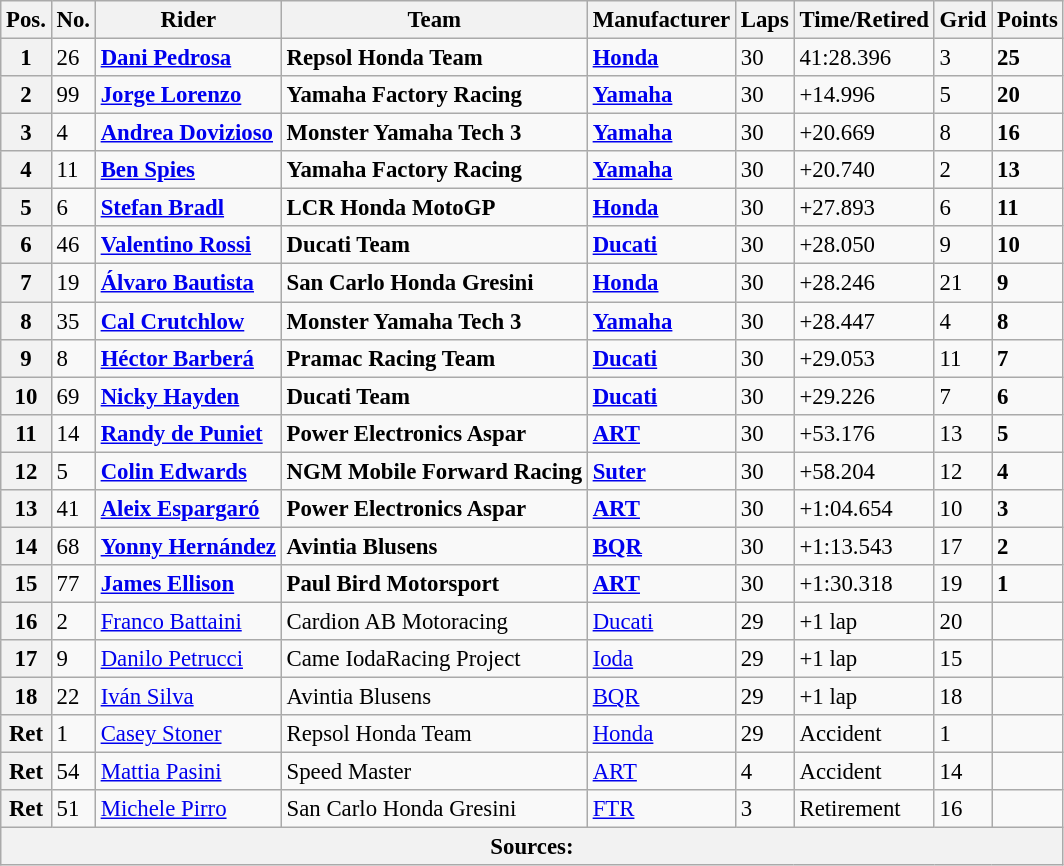<table class="wikitable" style="font-size: 95%;">
<tr>
<th>Pos.</th>
<th>No.</th>
<th>Rider</th>
<th>Team</th>
<th>Manufacturer</th>
<th>Laps</th>
<th>Time/Retired</th>
<th>Grid</th>
<th>Points</th>
</tr>
<tr>
<th>1</th>
<td>26</td>
<td> <strong><a href='#'>Dani Pedrosa</a></strong></td>
<td><strong>Repsol Honda Team</strong></td>
<td><strong><a href='#'>Honda</a></strong></td>
<td>30</td>
<td>41:28.396</td>
<td>3</td>
<td><strong>25</strong></td>
</tr>
<tr>
<th>2</th>
<td>99</td>
<td> <strong><a href='#'>Jorge Lorenzo</a></strong></td>
<td><strong>Yamaha Factory Racing</strong></td>
<td><strong><a href='#'>Yamaha</a></strong></td>
<td>30</td>
<td>+14.996</td>
<td>5</td>
<td><strong>20</strong></td>
</tr>
<tr>
<th>3</th>
<td>4</td>
<td> <strong><a href='#'>Andrea Dovizioso</a></strong></td>
<td><strong>Monster Yamaha Tech 3</strong></td>
<td><strong><a href='#'>Yamaha</a></strong></td>
<td>30</td>
<td>+20.669</td>
<td>8</td>
<td><strong>16</strong></td>
</tr>
<tr>
<th>4</th>
<td>11</td>
<td> <strong><a href='#'>Ben Spies</a></strong></td>
<td><strong>Yamaha Factory Racing</strong></td>
<td><strong><a href='#'>Yamaha</a></strong></td>
<td>30</td>
<td>+20.740</td>
<td>2</td>
<td><strong>13</strong></td>
</tr>
<tr>
<th>5</th>
<td>6</td>
<td> <strong><a href='#'>Stefan Bradl</a></strong></td>
<td><strong>LCR Honda MotoGP</strong></td>
<td><strong><a href='#'>Honda</a></strong></td>
<td>30</td>
<td>+27.893</td>
<td>6</td>
<td><strong>11</strong></td>
</tr>
<tr>
<th>6</th>
<td>46</td>
<td> <strong><a href='#'>Valentino Rossi</a></strong></td>
<td><strong>Ducati Team</strong></td>
<td><strong><a href='#'>Ducati</a></strong></td>
<td>30</td>
<td>+28.050</td>
<td>9</td>
<td><strong>10</strong></td>
</tr>
<tr>
<th>7</th>
<td>19</td>
<td> <strong><a href='#'>Álvaro Bautista</a></strong></td>
<td><strong>San Carlo Honda Gresini</strong></td>
<td><strong><a href='#'>Honda</a></strong></td>
<td>30</td>
<td>+28.246</td>
<td>21</td>
<td><strong>9</strong></td>
</tr>
<tr>
<th>8</th>
<td>35</td>
<td> <strong><a href='#'>Cal Crutchlow</a></strong></td>
<td><strong>Monster Yamaha Tech 3</strong></td>
<td><strong><a href='#'>Yamaha</a></strong></td>
<td>30</td>
<td>+28.447</td>
<td>4</td>
<td><strong>8</strong></td>
</tr>
<tr>
<th>9</th>
<td>8</td>
<td> <strong><a href='#'>Héctor Barberá</a></strong></td>
<td><strong>Pramac Racing Team</strong></td>
<td><strong><a href='#'>Ducati</a></strong></td>
<td>30</td>
<td>+29.053</td>
<td>11</td>
<td><strong>7</strong></td>
</tr>
<tr>
<th>10</th>
<td>69</td>
<td> <strong><a href='#'>Nicky Hayden</a></strong></td>
<td><strong>Ducati Team</strong></td>
<td><strong><a href='#'>Ducati</a></strong></td>
<td>30</td>
<td>+29.226</td>
<td>7</td>
<td><strong>6</strong></td>
</tr>
<tr>
<th>11</th>
<td>14</td>
<td> <strong><a href='#'>Randy de Puniet</a></strong></td>
<td><strong>Power Electronics Aspar</strong></td>
<td><strong><a href='#'>ART</a></strong></td>
<td>30</td>
<td>+53.176</td>
<td>13</td>
<td><strong>5</strong></td>
</tr>
<tr>
<th>12</th>
<td>5</td>
<td> <strong><a href='#'>Colin Edwards</a></strong></td>
<td><strong>NGM Mobile Forward Racing</strong></td>
<td><strong><a href='#'>Suter</a></strong></td>
<td>30</td>
<td>+58.204</td>
<td>12</td>
<td><strong>4</strong></td>
</tr>
<tr>
<th>13</th>
<td>41</td>
<td> <strong><a href='#'>Aleix Espargaró</a></strong></td>
<td><strong>Power Electronics Aspar</strong></td>
<td><strong><a href='#'>ART</a></strong></td>
<td>30</td>
<td>+1:04.654</td>
<td>10</td>
<td><strong>3</strong></td>
</tr>
<tr>
<th>14</th>
<td>68</td>
<td> <strong><a href='#'>Yonny Hernández</a></strong></td>
<td><strong>Avintia Blusens</strong></td>
<td><strong><a href='#'>BQR</a></strong></td>
<td>30</td>
<td>+1:13.543</td>
<td>17</td>
<td><strong>2</strong></td>
</tr>
<tr>
<th>15</th>
<td>77</td>
<td> <strong><a href='#'>James Ellison</a></strong></td>
<td><strong>Paul Bird Motorsport</strong></td>
<td><strong><a href='#'>ART</a></strong></td>
<td>30</td>
<td>+1:30.318</td>
<td>19</td>
<td><strong>1</strong></td>
</tr>
<tr>
<th>16</th>
<td>2</td>
<td> <a href='#'>Franco Battaini</a></td>
<td>Cardion AB Motoracing</td>
<td><a href='#'>Ducati</a></td>
<td>29</td>
<td>+1 lap</td>
<td>20</td>
<td></td>
</tr>
<tr>
<th>17</th>
<td>9</td>
<td> <a href='#'>Danilo Petrucci</a></td>
<td>Came IodaRacing Project</td>
<td><a href='#'>Ioda</a></td>
<td>29</td>
<td>+1 lap</td>
<td>15</td>
<td></td>
</tr>
<tr>
<th>18</th>
<td>22</td>
<td> <a href='#'>Iván Silva</a></td>
<td>Avintia Blusens</td>
<td><a href='#'>BQR</a></td>
<td>29</td>
<td>+1 lap</td>
<td>18</td>
<td></td>
</tr>
<tr>
<th>Ret</th>
<td>1</td>
<td> <a href='#'>Casey Stoner</a></td>
<td>Repsol Honda Team</td>
<td><a href='#'>Honda</a></td>
<td>29</td>
<td>Accident</td>
<td>1</td>
<td></td>
</tr>
<tr>
<th>Ret</th>
<td>54</td>
<td> <a href='#'>Mattia Pasini</a></td>
<td>Speed Master</td>
<td><a href='#'>ART</a></td>
<td>4</td>
<td>Accident</td>
<td>14</td>
<td></td>
</tr>
<tr>
<th>Ret</th>
<td>51</td>
<td> <a href='#'>Michele Pirro</a></td>
<td>San Carlo Honda Gresini</td>
<td><a href='#'>FTR</a></td>
<td>3</td>
<td>Retirement</td>
<td>16</td>
<td></td>
</tr>
<tr>
<th colspan=9>Sources: </th>
</tr>
</table>
